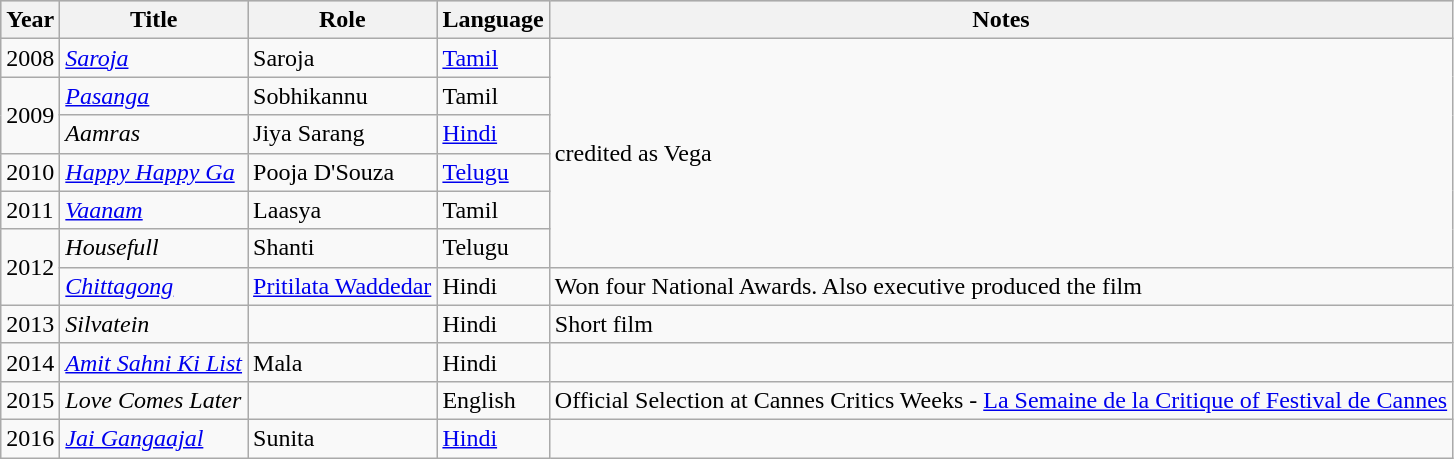<table class="wikitable">
<tr style="background:#ccc; text-align:center;">
<th>Year</th>
<th>Title</th>
<th>Role</th>
<th>Language</th>
<th>Notes</th>
</tr>
<tr>
<td>2008</td>
<td><em><a href='#'>Saroja</a></em></td>
<td>Saroja</td>
<td><a href='#'>Tamil</a></td>
<td rowspan=6>credited as Vega</td>
</tr>
<tr>
<td rowspan=2>2009</td>
<td><em><a href='#'>Pasanga</a></em></td>
<td>Sobhikannu</td>
<td>Tamil</td>
</tr>
<tr>
<td><em>Aamras</em></td>
<td>Jiya Sarang</td>
<td><a href='#'>Hindi</a></td>
</tr>
<tr>
<td>2010</td>
<td><em><a href='#'>Happy Happy Ga</a></em></td>
<td>Pooja D'Souza</td>
<td><a href='#'>Telugu</a></td>
</tr>
<tr>
<td>2011</td>
<td><em><a href='#'>Vaanam</a></em></td>
<td>Laasya</td>
<td>Tamil</td>
</tr>
<tr>
<td rowspan=2>2012</td>
<td><em>Housefull</em></td>
<td>Shanti</td>
<td>Telugu</td>
</tr>
<tr>
<td><em><a href='#'>Chittagong</a></em></td>
<td><a href='#'>Pritilata Waddedar</a></td>
<td>Hindi</td>
<td>Won four National Awards. Also executive produced the film</td>
</tr>
<tr>
<td>2013</td>
<td><em>Silvatein</em></td>
<td></td>
<td>Hindi</td>
<td>Short film</td>
</tr>
<tr>
<td>2014</td>
<td><em><a href='#'>Amit Sahni Ki List</a></em></td>
<td>Mala</td>
<td>Hindi</td>
<td></td>
</tr>
<tr>
<td>2015</td>
<td><em>Love Comes Later</em></td>
<td></td>
<td>English</td>
<td>Official Selection at Cannes Critics Weeks - <a href='#'>La Semaine de la Critique of Festival de Cannes</a></td>
</tr>
<tr>
<td>2016</td>
<td><em><a href='#'>Jai Gangaajal</a></em></td>
<td>Sunita</td>
<td><a href='#'>Hindi</a></td>
<td></td>
</tr>
</table>
